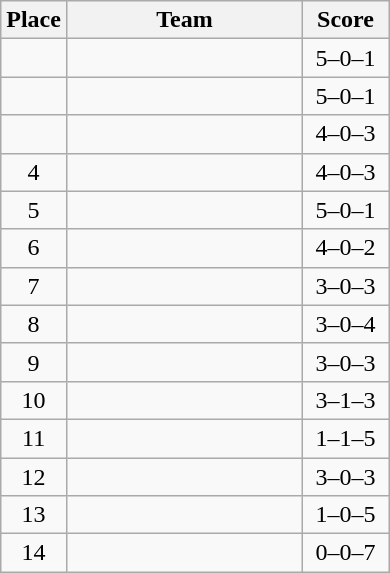<table class="wikitable" style="text-align:center;">
<tr>
<th width=30>Place</th>
<th width=150>Team</th>
<th width=50>Score</th>
</tr>
<tr>
<td></td>
<td align="left"></td>
<td>5–0–1</td>
</tr>
<tr>
<td></td>
<td align="left"></td>
<td>5–0–1</td>
</tr>
<tr>
<td></td>
<td align="left"></td>
<td>4–0–3</td>
</tr>
<tr>
<td>4</td>
<td align="left"></td>
<td>4–0–3</td>
</tr>
<tr>
<td>5</td>
<td align="left"></td>
<td>5–0–1</td>
</tr>
<tr>
<td>6</td>
<td align="left"></td>
<td>4–0–2</td>
</tr>
<tr>
<td>7</td>
<td align="left"></td>
<td>3–0–3</td>
</tr>
<tr>
<td>8</td>
<td align="left"></td>
<td>3–0–4</td>
</tr>
<tr>
<td>9</td>
<td align="left"></td>
<td>3–0–3</td>
</tr>
<tr>
<td>10</td>
<td align="left"></td>
<td>3–1–3</td>
</tr>
<tr>
<td>11</td>
<td align="left"></td>
<td>1–1–5</td>
</tr>
<tr>
<td>12</td>
<td align="left"></td>
<td>3–0–3</td>
</tr>
<tr>
<td>13</td>
<td align="left"></td>
<td>1–0–5</td>
</tr>
<tr>
<td>14</td>
<td align="left"></td>
<td>0–0–7</td>
</tr>
</table>
